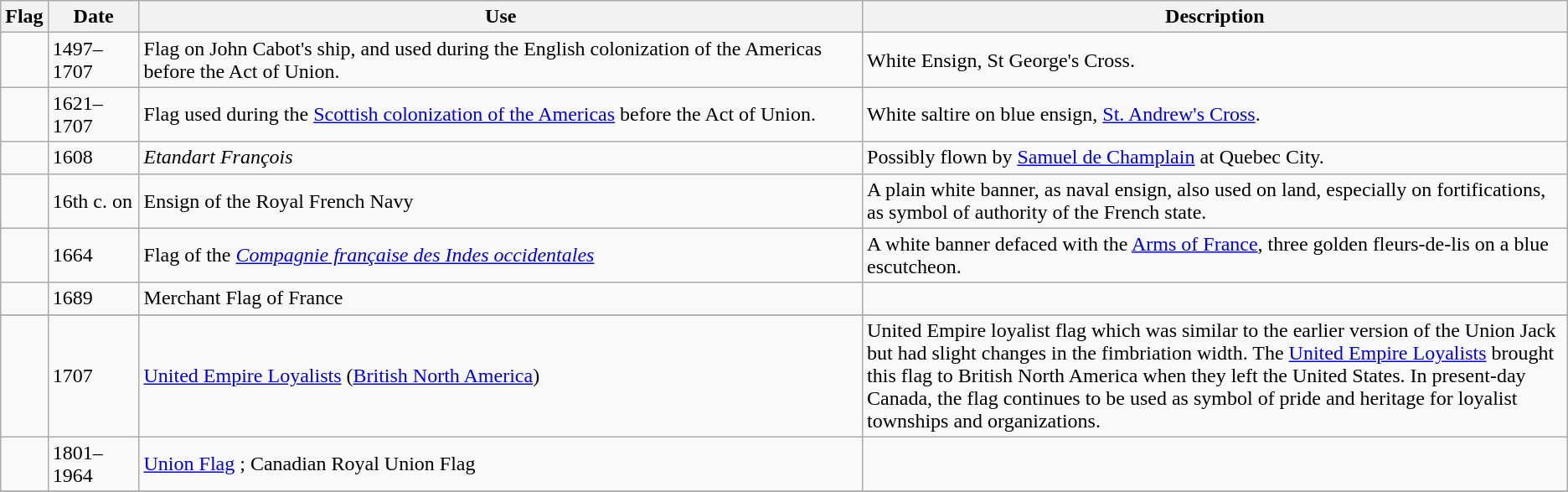<table class="wikitable">
<tr>
<th scope="col">Flag</th>
<th scope="col">Date</th>
<th scope="col">Use</th>
<th scope="col" style="width: 45%;">Description</th>
</tr>
<tr>
<td></td>
<td>1497–1707</td>
<td>Flag on John Cabot's ship, and used during the English colonization of the Americas before the Act of Union.</td>
<td>White Ensign, St George's Cross.</td>
</tr>
<tr>
<td></td>
<td>1621–1707</td>
<td>Flag used during the <a href='#'>Scottish colonization of the Americas</a> before the Act of Union.</td>
<td>White saltire on blue ensign, <a href='#'>St. Andrew's Cross</a>.</td>
</tr>
<tr>
<td></td>
<td>1608</td>
<td><em>Etandart François</em></td>
<td>Possibly flown by <a href='#'>Samuel de Champlain</a> at Quebec City.</td>
</tr>
<tr>
<td></td>
<td>16th c. on</td>
<td>Ensign of the Royal French Navy</td>
<td>A plain white banner, as naval ensign, also used on land, especially on fortifications, as symbol of authority of the French state.</td>
</tr>
<tr>
<td></td>
<td>1664</td>
<td>Flag of the <a href='#'><em>Compagnie française des Indes occidentales</em></a></td>
<td>A white banner defaced with the <a href='#'>Arms of France</a>, three golden fleurs-de-lis on a blue escutcheon.</td>
</tr>
<tr>
<td></td>
<td>1689</td>
<td>Merchant Flag of France</td>
<td></td>
</tr>
<tr>
</tr>
<tr>
<td></td>
<td>1707</td>
<td><a href='#'>United Empire Loyalists</a> (<a href='#'>British North America</a>)</td>
<td>United Empire loyalist flag  which was similar to the earlier version of the Union Jack but had slight changes in the fimbriation width. The <a href='#'>United Empire Loyalists</a> brought this flag to British North America when they left the United States. In present-day Canada, the flag continues to be used as symbol of pride and heritage for loyalist townships and organizations.</td>
</tr>
<tr>
<td></td>
<td>1801–1964</td>
<td><a href='#'>Union Flag</a> ; Canadian Royal Union Flag </td>
<td></td>
</tr>
<tr>
</tr>
</table>
